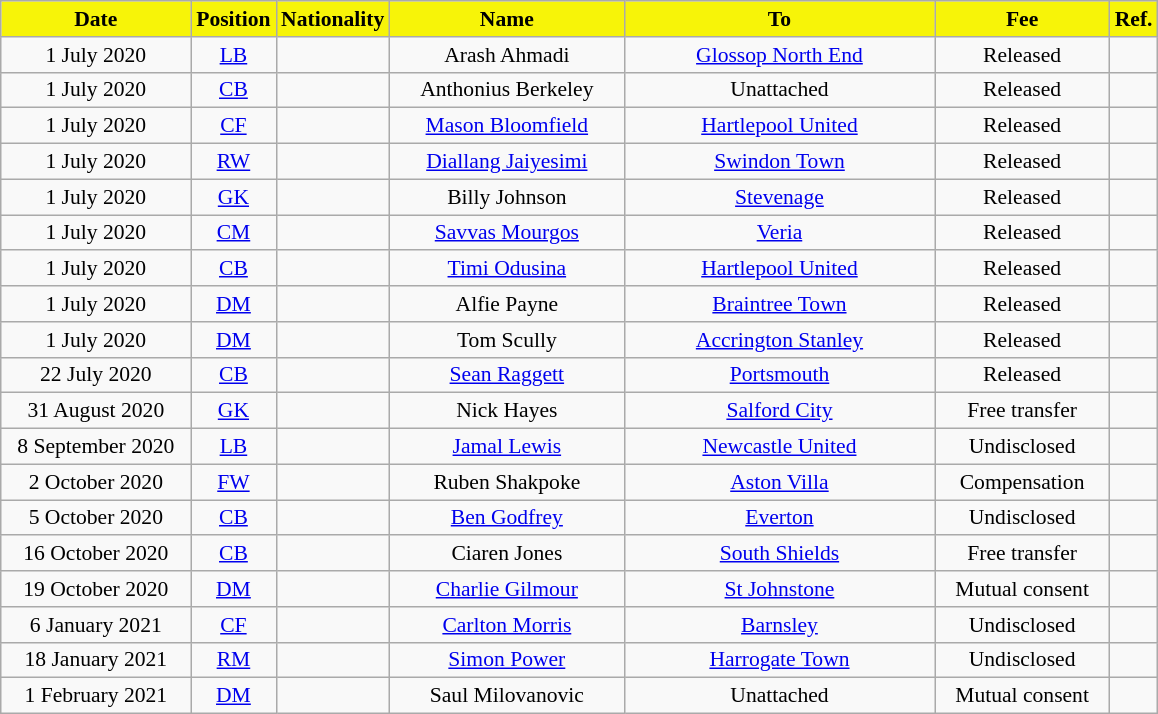<table class="wikitable"  style="text-align:center; font-size:90%; ">
<tr>
<th style="background:#F7F408; color:#000000; width:120px;">Date</th>
<th style="background:#F7F408; color:#000000; width:50px;">Position</th>
<th style="background:#F7F408; color:#000000; width:50px;">Nationality</th>
<th style="background:#F7F408; color:#000000; width:150px;">Name</th>
<th style="background:#F7F408; color:#000000; width:200px;">To</th>
<th style="background:#F7F408; color:#000000; width:110px;">Fee</th>
<th style="background:#F7F408; color:#000000; width:25px;">Ref.</th>
</tr>
<tr>
<td>1 July 2020</td>
<td><a href='#'>LB</a></td>
<td></td>
<td>Arash Ahmadi</td>
<td> <a href='#'>Glossop North End</a></td>
<td>Released</td>
<td></td>
</tr>
<tr>
<td>1 July 2020</td>
<td><a href='#'>CB</a></td>
<td></td>
<td>Anthonius Berkeley</td>
<td> Unattached</td>
<td>Released</td>
<td></td>
</tr>
<tr>
<td>1 July 2020</td>
<td><a href='#'>CF</a></td>
<td></td>
<td><a href='#'>Mason Bloomfield</a></td>
<td> <a href='#'>Hartlepool United</a></td>
<td>Released</td>
<td></td>
</tr>
<tr>
<td>1 July 2020</td>
<td><a href='#'>RW</a></td>
<td></td>
<td><a href='#'>Diallang Jaiyesimi</a></td>
<td> <a href='#'>Swindon Town</a></td>
<td>Released</td>
<td></td>
</tr>
<tr>
<td>1 July 2020</td>
<td><a href='#'>GK</a></td>
<td></td>
<td>Billy Johnson</td>
<td> <a href='#'>Stevenage</a></td>
<td>Released</td>
<td></td>
</tr>
<tr>
<td>1 July 2020</td>
<td><a href='#'>CM</a></td>
<td></td>
<td><a href='#'>Savvas Mourgos</a></td>
<td> <a href='#'>Veria</a></td>
<td>Released</td>
<td></td>
</tr>
<tr>
<td>1 July 2020</td>
<td><a href='#'>CB</a></td>
<td></td>
<td><a href='#'>Timi Odusina</a></td>
<td> <a href='#'>Hartlepool United</a></td>
<td>Released</td>
<td></td>
</tr>
<tr>
<td>1 July 2020</td>
<td><a href='#'>DM</a></td>
<td></td>
<td>Alfie Payne</td>
<td> <a href='#'>Braintree Town</a></td>
<td>Released</td>
<td></td>
</tr>
<tr>
<td>1 July 2020</td>
<td><a href='#'>DM</a></td>
<td></td>
<td>Tom Scully</td>
<td> <a href='#'>Accrington Stanley</a></td>
<td>Released</td>
<td></td>
</tr>
<tr>
<td>22 July 2020</td>
<td><a href='#'>CB</a></td>
<td></td>
<td><a href='#'>Sean Raggett</a></td>
<td> <a href='#'>Portsmouth</a></td>
<td>Released</td>
<td></td>
</tr>
<tr>
<td>31 August 2020</td>
<td><a href='#'>GK</a></td>
<td></td>
<td>Nick Hayes</td>
<td> <a href='#'>Salford City</a></td>
<td>Free transfer</td>
<td></td>
</tr>
<tr>
<td>8 September 2020</td>
<td><a href='#'>LB</a></td>
<td></td>
<td><a href='#'>Jamal Lewis</a></td>
<td> <a href='#'>Newcastle United</a></td>
<td>Undisclosed</td>
<td></td>
</tr>
<tr>
<td>2 October 2020</td>
<td><a href='#'>FW</a></td>
<td></td>
<td>Ruben Shakpoke</td>
<td> <a href='#'>Aston Villa</a></td>
<td>Compensation</td>
<td></td>
</tr>
<tr>
<td>5 October 2020</td>
<td><a href='#'>CB</a></td>
<td></td>
<td><a href='#'>Ben Godfrey</a></td>
<td> <a href='#'>Everton</a></td>
<td>Undisclosed</td>
<td></td>
</tr>
<tr>
<td>16 October 2020</td>
<td><a href='#'>CB</a></td>
<td></td>
<td>Ciaren Jones</td>
<td> <a href='#'>South Shields</a></td>
<td>Free transfer</td>
<td></td>
</tr>
<tr>
<td>19 October 2020</td>
<td><a href='#'>DM</a></td>
<td></td>
<td><a href='#'>Charlie Gilmour</a></td>
<td> <a href='#'>St Johnstone</a></td>
<td>Mutual consent</td>
<td></td>
</tr>
<tr>
<td>6 January 2021</td>
<td><a href='#'>CF</a></td>
<td></td>
<td><a href='#'>Carlton Morris</a></td>
<td> <a href='#'>Barnsley</a></td>
<td>Undisclosed</td>
<td></td>
</tr>
<tr>
<td>18 January 2021</td>
<td><a href='#'>RM</a></td>
<td></td>
<td><a href='#'>Simon Power</a></td>
<td> <a href='#'>Harrogate Town</a></td>
<td>Undisclosed</td>
<td></td>
</tr>
<tr>
<td>1 February 2021</td>
<td><a href='#'>DM</a></td>
<td></td>
<td>Saul Milovanovic</td>
<td> Unattached</td>
<td>Mutual consent</td>
<td></td>
</tr>
</table>
